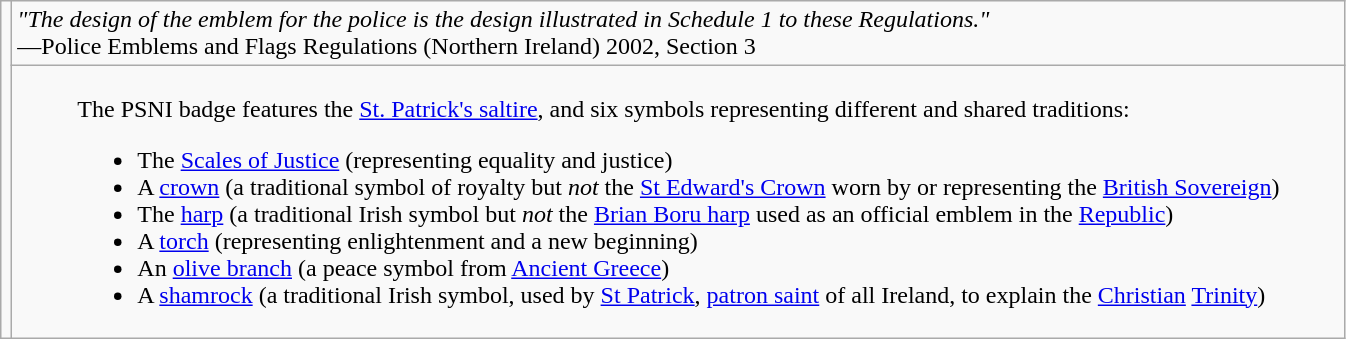<table class="wikitable">
<tr>
<td rowspan="2"></td>
<td><em>"The design of the emblem for the police is the design illustrated in Schedule 1 to these Regulations."</em><br>—Police Emblems and Flags Regulations (Northern Ireland) 2002, Section 3</td>
</tr>
<tr>
<td><blockquote>The PSNI badge features the <a href='#'>St. Patrick's saltire</a>, and six symbols representing different and shared traditions:<br><ul><li>The <a href='#'>Scales of Justice</a> (representing equality and justice)</li><li>A <a href='#'>crown</a> (a traditional symbol of royalty but <em>not</em> the <a href='#'>St Edward's Crown</a> worn by or representing the <a href='#'>British Sovereign</a>)</li><li>The <a href='#'>harp</a> (a traditional Irish symbol but <em>not</em> the <a href='#'>Brian Boru harp</a> used as an official emblem in the <a href='#'>Republic</a>)</li><li>A <a href='#'>torch</a> (representing enlightenment and a new beginning)</li><li>An <a href='#'>olive branch</a> (a peace symbol from <a href='#'>Ancient Greece</a>)</li><li>A <a href='#'>shamrock</a> (a traditional Irish symbol, used by <a href='#'>St Patrick</a>, <a href='#'>patron saint</a> of all Ireland, to explain the <a href='#'>Christian</a> <a href='#'>Trinity</a>)</blockquote></li></ul></td>
</tr>
</table>
